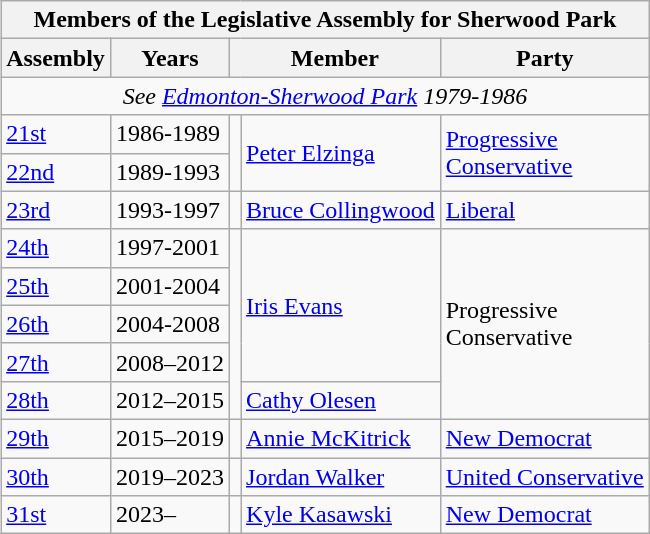<table class="wikitable" align=right>
<tr>
<th colspan=5>Members of the Legislative Assembly for Sherwood Park</th>
</tr>
<tr>
<th>Assembly</th>
<th>Years</th>
<th colspan="2">Member</th>
<th>Party</th>
</tr>
<tr>
<td align="center" colspan=5><em>See <a href='#'>Edmonton-Sherwood Park</a> 1979-1986</em></td>
</tr>
<tr>
<td><a href='#'>21st</a></td>
<td>1986-1989</td>
<td rowspan=2 ></td>
<td rowspan=2><a href='#'>Peter Elzinga</a></td>
<td rowspan=2><a href='#'>Progressive <br>Conservative</a></td>
</tr>
<tr>
<td><a href='#'>22nd</a></td>
<td>1989-1993</td>
</tr>
<tr>
<td><a href='#'>23rd</a></td>
<td>1993-1997</td>
<td></td>
<td><a href='#'>Bruce Collingwood</a></td>
<td><a href='#'>Liberal</a></td>
</tr>
<tr>
<td><a href='#'>24th</a></td>
<td>1997-2001</td>
<td rowspan=5 ></td>
<td rowspan=4><a href='#'>Iris Evans</a></td>
<td rowspan=5>Progressive <br>Conservative</td>
</tr>
<tr>
<td><a href='#'>25th</a></td>
<td>2001-2004</td>
</tr>
<tr>
<td><a href='#'>26th</a></td>
<td>2004-2008</td>
</tr>
<tr>
<td><a href='#'>27th</a></td>
<td>2008–2012</td>
</tr>
<tr>
<td><a href='#'>28th</a></td>
<td>2012–2015</td>
<td><a href='#'>Cathy Olesen</a></td>
</tr>
<tr>
<td><a href='#'>29th</a></td>
<td>2015–2019</td>
<td></td>
<td><a href='#'>Annie McKitrick</a></td>
<td><a href='#'>New Democrat</a></td>
</tr>
<tr>
<td><a href='#'>30th</a></td>
<td>2019–2023</td>
<td></td>
<td><a href='#'>Jordan Walker</a></td>
<td><a href='#'>United Conservative</a></td>
</tr>
<tr>
<td><a href='#'>31st</a></td>
<td>2023–</td>
<td></td>
<td><a href='#'>Kyle Kasawski</a></td>
<td><a href='#'>New Democrat</a></td>
</tr>
</table>
